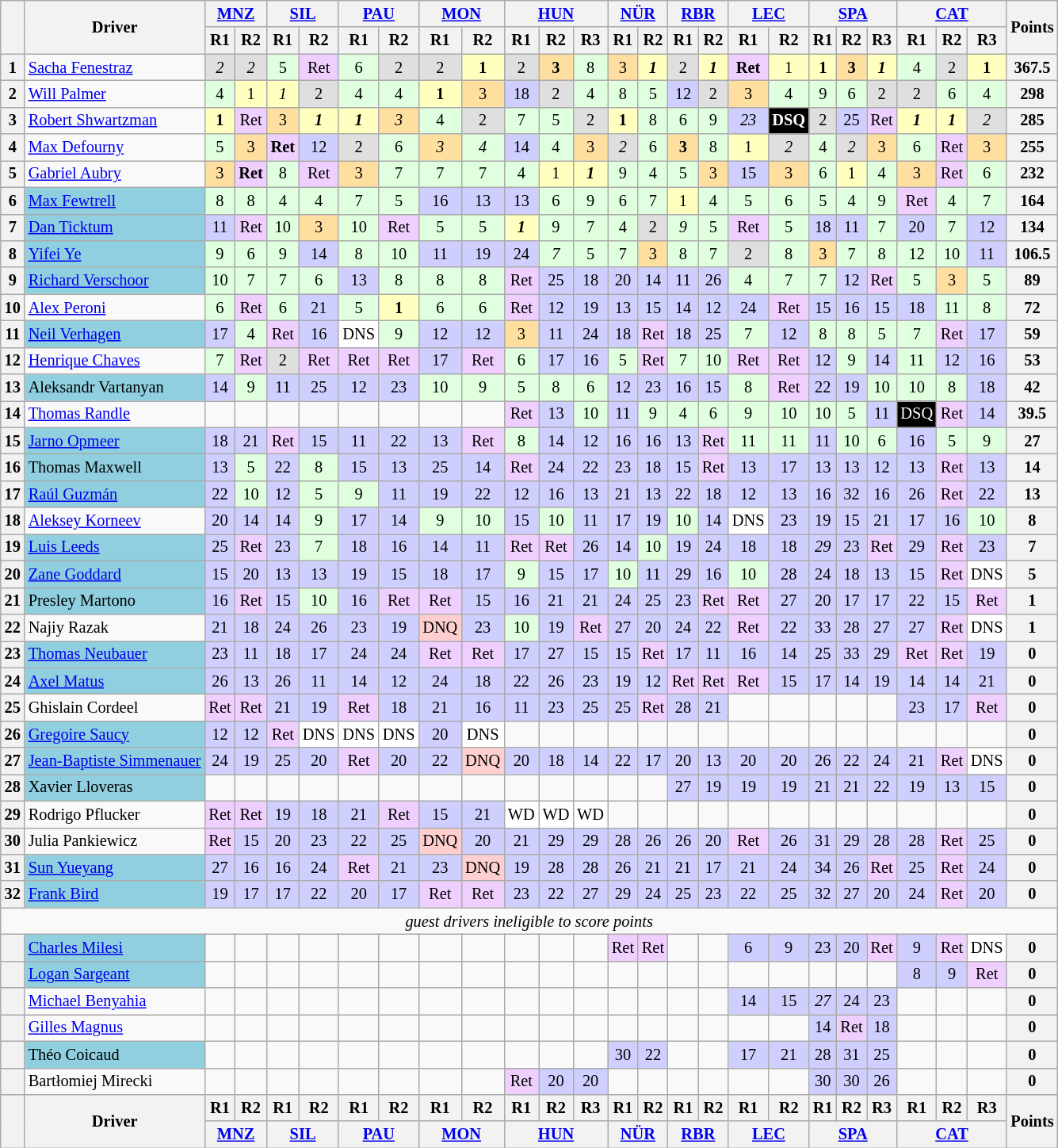<table class="wikitable" style="font-size:85%; text-align:center">
<tr valign="top">
<th rowspan="2" valign="middle"></th>
<th rowspan="2" valign="middle">Driver</th>
<th colspan=2><a href='#'>MNZ</a><br></th>
<th colspan=2><a href='#'>SIL</a><br></th>
<th colspan=2><a href='#'>PAU</a><br></th>
<th colspan=2><a href='#'>MON</a><br></th>
<th colspan=3><a href='#'>HUN</a><br></th>
<th colspan=2><a href='#'>NÜR</a><br></th>
<th colspan=2><a href='#'>RBR</a><br></th>
<th colspan=2><a href='#'>LEC</a><br></th>
<th colspan=3><a href='#'>SPA</a><br></th>
<th colspan=3><a href='#'>CAT</a><br></th>
<th rowspan="2" valign="middle">Points</th>
</tr>
<tr>
<th>R1</th>
<th>R2</th>
<th>R1</th>
<th>R2</th>
<th>R1</th>
<th>R2</th>
<th>R1</th>
<th>R2</th>
<th>R1</th>
<th>R2</th>
<th>R3</th>
<th>R1</th>
<th>R2</th>
<th>R1</th>
<th>R2</th>
<th>R1</th>
<th>R2</th>
<th>R1</th>
<th>R2</th>
<th>R3</th>
<th>R1</th>
<th>R2</th>
<th>R3</th>
</tr>
<tr>
<th>1</th>
<td align=left> <a href='#'>Sacha Fenestraz</a></td>
<td style="background:#dfdfdf;"><em>2</em></td>
<td style="background:#dfdfdf;"><em>2</em></td>
<td style="background:#dfffdf;">5</td>
<td style="background:#efcfff;">Ret</td>
<td style="background:#dfffdf;">6</td>
<td style="background:#dfdfdf;">2</td>
<td style="background:#dfdfdf;">2</td>
<td style="background:#ffffbf;"><strong>1</strong></td>
<td style="background:#dfdfdf;">2</td>
<td style="background:#ffdf9f;"><strong>3</strong></td>
<td style="background:#dfffdf;">8</td>
<td style="background:#ffdf9f;">3</td>
<td style="background:#ffffbf;"><strong><em>1</em></strong></td>
<td style="background:#dfdfdf;">2</td>
<td style="background:#ffffbf;"><strong><em>1</em></strong></td>
<td style="background:#efcfff;"><strong>Ret</strong></td>
<td style="background:#ffffbf;">1</td>
<td style="background:#ffffbf;"><strong>1</strong></td>
<td style="background:#ffdf9f;"><strong>3</strong></td>
<td style="background:#ffffbf;"><strong><em>1</em></strong></td>
<td style="background:#dfffdf;">4</td>
<td style="background:#dfdfdf;">2</td>
<td style="background:#ffffbf;"><strong>1</strong></td>
<th>367.5</th>
</tr>
<tr>
<th>2</th>
<td align=left> <a href='#'>Will Palmer</a></td>
<td style="background:#dfffdf;">4</td>
<td style="background:#ffffbf;">1</td>
<td style="background:#ffffbf;"><em>1</em></td>
<td style="background:#dfdfdf;">2</td>
<td style="background:#dfffdf;">4</td>
<td style="background:#dfffdf;">4</td>
<td style="background:#ffffbf;"><strong>1</strong></td>
<td style="background:#ffdf9f;">3</td>
<td style="background:#cfcfff;">18</td>
<td style="background:#dfdfdf;">2</td>
<td style="background:#dfffdf;">4</td>
<td style="background:#dfffdf;">8</td>
<td style="background:#dfffdf;">5</td>
<td style="background:#cfcfff;">12</td>
<td style="background:#dfdfdf;">2</td>
<td style="background:#ffdf9f;">3</td>
<td style="background:#dfffdf;">4</td>
<td style="background:#dfffdf;">9</td>
<td style="background:#dfffdf;">6</td>
<td style="background:#dfdfdf;">2</td>
<td style="background:#dfdfdf;">2</td>
<td style="background:#dfffdf;">6</td>
<td style="background:#dfffdf;">4</td>
<th>298</th>
</tr>
<tr>
<th>3</th>
<td align=left> <a href='#'>Robert Shwartzman</a></td>
<td style="background:#ffffbf;"><strong>1</strong></td>
<td style="background:#efcfff;">Ret</td>
<td style="background:#ffdf9f;">3</td>
<td style="background:#ffffbf;"><strong><em>1</em></strong></td>
<td style="background:#ffffbf;"><strong><em>1</em></strong></td>
<td style="background:#ffdf9f;"><em>3</em></td>
<td style="background:#dfffdf;">4</td>
<td style="background:#dfdfdf;">2</td>
<td style="background:#dfffdf;">7</td>
<td style="background:#dfffdf;">5</td>
<td style="background:#dfdfdf;">2</td>
<td style="background:#ffffbf;"><strong>1</strong></td>
<td style="background:#dfffdf;">8</td>
<td style="background:#dfffdf;">6</td>
<td style="background:#dfffdf;">9</td>
<td style="background:#cfcfff;"><em>23</em></td>
<td style="background:black; color:white;"><strong>DSQ</strong></td>
<td style="background:#dfdfdf;">2</td>
<td style="background:#cfcfff;">25</td>
<td style="background:#efcfff;">Ret</td>
<td style="background:#ffffbf;"><strong><em>1</em></strong></td>
<td style="background:#ffffbf;"><strong><em>1</em></strong></td>
<td style="background:#dfdfdf;"><em>2</em></td>
<th>285</th>
</tr>
<tr>
<th>4</th>
<td align=left> <a href='#'>Max Defourny</a></td>
<td style="background:#dfffdf;">5</td>
<td style="background:#ffdf9f;">3</td>
<td style="background:#efcfff;"><strong>Ret</strong></td>
<td style="background:#cfcfff;">12</td>
<td style="background:#dfdfdf;">2</td>
<td style="background:#dfffdf;">6</td>
<td style="background:#ffdf9f;"><em>3</em></td>
<td style="background:#dfffdf;"><em>4</em></td>
<td style="background:#cfcfff;">14</td>
<td style="background:#dfffdf;">4</td>
<td style="background:#ffdf9f;">3</td>
<td style="background:#dfdfdf;"><em>2</em></td>
<td style="background:#dfffdf;">6</td>
<td style="background:#ffdf9f;"><strong>3</strong></td>
<td style="background:#dfffdf;">8</td>
<td style="background:#ffffbf;">1</td>
<td style="background:#dfdfdf;"><em>2</em></td>
<td style="background:#dfffdf;">4</td>
<td style="background:#dfdfdf;"><em>2</em></td>
<td style="background:#ffdf9f;">3</td>
<td style="background:#dfffdf;">6</td>
<td style="background:#efcfff;">Ret</td>
<td style="background:#ffdf9f;">3</td>
<th>255</th>
</tr>
<tr>
<th>5</th>
<td align=left> <a href='#'>Gabriel Aubry</a></td>
<td style="background:#ffdf9f;">3</td>
<td style="background:#efcfff;"><strong>Ret</strong></td>
<td style="background:#dfffdf;">8</td>
<td style="background:#efcfff;">Ret</td>
<td style="background:#ffdf9f;">3</td>
<td style="background:#dfffdf;">7</td>
<td style="background:#dfffdf;">7</td>
<td style="background:#dfffdf;">7</td>
<td style="background:#dfffdf;">4</td>
<td style="background:#ffffbf;">1</td>
<td style="background:#ffffbf;"><strong><em>1</em></strong></td>
<td style="background:#dfffdf;">9</td>
<td style="background:#dfffdf;">4</td>
<td style="background:#dfffdf;">5</td>
<td style="background:#ffdf9f;">3</td>
<td style="background:#cfcfff;">15</td>
<td style="background:#ffdf9f;">3</td>
<td style="background:#dfffdf;">6</td>
<td style="background:#ffffbf;">1</td>
<td style="background:#dfffdf;">4</td>
<td style="background:#ffdf9f;">3</td>
<td style="background:#efcfff;">Ret</td>
<td style="background:#dfffdf;">6</td>
<th>232</th>
</tr>
<tr>
<th>6</th>
<td align=left style="background:#8FCFDF;"> <a href='#'>Max Fewtrell</a></td>
<td style="background:#dfffdf;">8</td>
<td style="background:#dfffdf;">8</td>
<td style="background:#dfffdf;">4</td>
<td style="background:#dfffdf;">4</td>
<td style="background:#dfffdf;">7</td>
<td style="background:#dfffdf;">5</td>
<td style="background:#cfcfff;">16</td>
<td style="background:#cfcfff;">13</td>
<td style="background:#cfcfff;">13</td>
<td style="background:#dfffdf;">6</td>
<td style="background:#dfffdf;">9</td>
<td style="background:#dfffdf;">6</td>
<td style="background:#dfffdf;">7</td>
<td style="background:#ffffbf;">1</td>
<td style="background:#dfffdf;">4</td>
<td style="background:#dfffdf;">5</td>
<td style="background:#dfffdf;">6</td>
<td style="background:#dfffdf;">5</td>
<td style="background:#dfffdf;">4</td>
<td style="background:#dfffdf;">9</td>
<td style="background:#efcfff;">Ret</td>
<td style="background:#dfffdf;">4</td>
<td style="background:#dfffdf;">7</td>
<th>164</th>
</tr>
<tr>
<th>7</th>
<td align=left style="background:#8FCFDF;"> <a href='#'>Dan Ticktum</a></td>
<td style="background:#cfcfff;">11</td>
<td style="background:#efcfff;">Ret</td>
<td style="background:#dfffdf;">10</td>
<td style="background:#ffdf9f;">3</td>
<td style="background:#dfffdf;">10</td>
<td style="background:#efcfff;">Ret</td>
<td style="background:#dfffdf;">5</td>
<td style="background:#dfffdf;">5</td>
<td style="background:#ffffbf;"><strong><em>1</em></strong></td>
<td style="background:#dfffdf;">9</td>
<td style="background:#dfffdf;">7</td>
<td style="background:#dfffdf;">4</td>
<td style="background:#dfdfdf;">2</td>
<td style="background:#dfffdf;"><em>9</em></td>
<td style="background:#dfffdf;">5</td>
<td style="background:#efcfff;">Ret</td>
<td style="background:#dfffdf;">5</td>
<td style="background:#cfcfff;">18</td>
<td style="background:#cfcfff;">11</td>
<td style="background:#dfffdf;">7</td>
<td style="background:#cfcfff;">20</td>
<td style="background:#dfffdf;">7</td>
<td style="background:#cfcfff;">12</td>
<th>134</th>
</tr>
<tr>
<th>8</th>
<td align="left" style="background:#8FCFDF;"> <a href='#'>Yifei Ye</a></td>
<td style="background:#dfffdf;">9</td>
<td style="background:#dfffdf;">6</td>
<td style="background:#dfffdf;">9</td>
<td style="background:#cfcfff;">14</td>
<td style="background:#dfffdf;">8</td>
<td style="background:#dfffdf;">10</td>
<td style="background:#cfcfff;">11</td>
<td style="background:#cfcfff;">19</td>
<td style="background:#cfcfff;">24</td>
<td style="background:#dfffdf;"><em>7</em></td>
<td style="background:#dfffdf;">5</td>
<td style="background:#dfffdf;">7</td>
<td style="background:#ffdf9f;">3</td>
<td style="background:#dfffdf;">8</td>
<td style="background:#dfffdf;">7</td>
<td style="background:#dfdfdf;">2</td>
<td style="background:#dfffdf;">8</td>
<td style="background:#ffdf9f;">3</td>
<td style="background:#dfffdf;">7</td>
<td style="background:#dfffdf;">8</td>
<td style="background:#dfffdf;">12</td>
<td style="background:#dfffdf;">10</td>
<td style="background:#cfcfff;">11</td>
<th>106.5</th>
</tr>
<tr>
<th>9</th>
<td align="left" style="background:#8FCFDF;"> <a href='#'>Richard Verschoor</a></td>
<td style="background:#dfffdf;">10</td>
<td style="background:#dfffdf;">7</td>
<td style="background:#dfffdf;">7</td>
<td style="background:#dfffdf;">6</td>
<td style="background:#cfcfff;">13</td>
<td style="background:#dfffdf;">8</td>
<td style="background:#dfffdf;">8</td>
<td style="background:#dfffdf;">8</td>
<td style="background:#efcfff;">Ret</td>
<td style="background:#cfcfff;">25</td>
<td style="background:#cfcfff;">18</td>
<td style="background:#cfcfff;">20</td>
<td style="background:#cfcfff;">14</td>
<td style="background:#cfcfff;">11</td>
<td style="background:#cfcfff;">26</td>
<td style="background:#dfffdf;">4</td>
<td style="background:#dfffdf;">7</td>
<td style="background:#dfffdf;">7</td>
<td style="background:#cfcfff;">12</td>
<td style="background:#efcfff;">Ret</td>
<td style="background:#dfffdf;">5</td>
<td style="background:#ffdf9f;">3</td>
<td style="background:#dfffdf;">5</td>
<th>89</th>
</tr>
<tr>
<th>10</th>
<td align=left> <a href='#'>Alex Peroni</a></td>
<td style="background:#dfffdf;">6</td>
<td style="background:#efcfff;">Ret</td>
<td style="background:#dfffdf;">6</td>
<td style="background:#cfcfff;">21</td>
<td style="background:#dfffdf;">5</td>
<td style="background:#ffffbf;"><strong>1</strong></td>
<td style="background:#dfffdf;">6</td>
<td style="background:#dfffdf;">6</td>
<td style="background:#efcfff;">Ret</td>
<td style="background:#cfcfff;">12</td>
<td style="background:#cfcfff;">19</td>
<td style="background:#cfcfff;">13</td>
<td style="background:#cfcfff;">15</td>
<td style="background:#cfcfff;">14</td>
<td style="background:#cfcfff;">12</td>
<td style="background:#cfcfff;">24</td>
<td style="background:#efcfff;">Ret</td>
<td style="background:#cfcfff;">15</td>
<td style="background:#cfcfff;">16</td>
<td style="background:#cfcfff;">15</td>
<td style="background:#cfcfff;">18</td>
<td style="background:#dfffdf;">11</td>
<td style="background:#dfffdf;">8</td>
<th>72</th>
</tr>
<tr>
<th>11</th>
<td align=left style="background:#8FCFDF;"> <a href='#'>Neil Verhagen</a></td>
<td style="background:#cfcfff;">17</td>
<td style="background:#dfffdf;">4</td>
<td style="background:#efcfff;">Ret</td>
<td style="background:#cfcfff;">16</td>
<td style="background:#ffffff;">DNS</td>
<td style="background:#dfffdf;">9</td>
<td style="background:#cfcfff;">12</td>
<td style="background:#cfcfff;">12</td>
<td style="background:#ffdf9f;">3</td>
<td style="background:#cfcfff;">11</td>
<td style="background:#cfcfff;">24</td>
<td style="background:#cfcfff;">18</td>
<td style="background:#efcfff;">Ret</td>
<td style="background:#cfcfff;">18</td>
<td style="background:#cfcfff;">25</td>
<td style="background:#dfffdf;">7</td>
<td style="background:#cfcfff;">12</td>
<td style="background:#dfffdf;">8</td>
<td style="background:#dfffdf;">8</td>
<td style="background:#dfffdf;">5</td>
<td style="background:#dfffdf;">7</td>
<td style="background:#efcfff;">Ret</td>
<td style="background:#cfcfff;">17</td>
<th>59</th>
</tr>
<tr>
<th>12</th>
<td align=left> <a href='#'>Henrique Chaves</a></td>
<td style="background:#dfffdf;">7</td>
<td style="background:#efcfff;">Ret</td>
<td style="background:#dfdfdf;">2</td>
<td style="background:#efcfff;">Ret</td>
<td style="background:#efcfff;">Ret</td>
<td style="background:#efcfff;">Ret</td>
<td style="background:#cfcfff;">17</td>
<td style="background:#efcfff;">Ret</td>
<td style="background:#dfffdf;">6</td>
<td style="background:#cfcfff;">17</td>
<td style="background:#cfcfff;">16</td>
<td style="background:#dfffdf;">5</td>
<td style="background:#efcfff;">Ret</td>
<td style="background:#dfffdf;">7</td>
<td style="background:#dfffdf;">10</td>
<td style="background:#efcfff;">Ret</td>
<td style="background:#efcfff;">Ret</td>
<td style="background:#cfcfff;">12</td>
<td style="background:#dfffdf;">9</td>
<td style="background:#cfcfff;">14</td>
<td style="background:#dfffdf;">11</td>
<td style="background:#cfcfff;">12</td>
<td style="background:#cfcfff;">16</td>
<th>53</th>
</tr>
<tr>
<th>13</th>
<td align=left style="background:#8FCFDF;"> Aleksandr Vartanyan</td>
<td style="background:#cfcfff;">14</td>
<td style="background:#dfffdf;">9</td>
<td style="background:#cfcfff;">11</td>
<td style="background:#cfcfff;">25</td>
<td style="background:#cfcfff;">12</td>
<td style="background:#cfcfff;">23</td>
<td style="background:#dfffdf;">10</td>
<td style="background:#dfffdf;">9</td>
<td style="background:#dfffdf;">5</td>
<td style="background:#dfffdf;">8</td>
<td style="background:#dfffdf;">6</td>
<td style="background:#cfcfff;">12</td>
<td style="background:#cfcfff;">23</td>
<td style="background:#cfcfff;">16</td>
<td style="background:#cfcfff;">15</td>
<td style="background:#dfffdf;">8</td>
<td style="background:#efcfff;">Ret</td>
<td style="background:#cfcfff;">22</td>
<td style="background:#cfcfff;">19</td>
<td style="background:#dfffdf;">10</td>
<td style="background:#dfffdf;">10</td>
<td style="background:#dfffdf;">8</td>
<td style="background:#cfcfff;">18</td>
<th>42</th>
</tr>
<tr>
<th>14</th>
<td align=left> <a href='#'>Thomas Randle</a></td>
<td></td>
<td></td>
<td></td>
<td></td>
<td></td>
<td></td>
<td></td>
<td></td>
<td style="background:#efcfff;">Ret</td>
<td style="background:#cfcfff;">13</td>
<td style="background:#dfffdf;">10</td>
<td style="background:#cfcfff;">11</td>
<td style="background:#dfffdf;">9</td>
<td style="background:#dfffdf;">4</td>
<td style="background:#dfffdf;">6</td>
<td style="background:#dfffdf;">9</td>
<td style="background:#dfffdf;">10</td>
<td style="background:#dfffdf;">10</td>
<td style="background:#dfffdf;">5</td>
<td style="background:#cfcfff;">11</td>
<td style="background:black; color:white;">DSQ</td>
<td style="background:#efcfff;">Ret</td>
<td style="background:#cfcfff;">14</td>
<th>39.5</th>
</tr>
<tr>
<th>15</th>
<td align=left style="background:#8FCFDF;"> <a href='#'>Jarno Opmeer</a></td>
<td style="background:#cfcfff;">18</td>
<td style="background:#cfcfff;">21</td>
<td style="background:#efcfff;">Ret</td>
<td style="background:#cfcfff;">15</td>
<td style="background:#cfcfff;">11</td>
<td style="background:#cfcfff;">22</td>
<td style="background:#cfcfff;">13</td>
<td style="background:#efcfff;">Ret</td>
<td style="background:#dfffdf;">8</td>
<td style="background:#cfcfff;">14</td>
<td style="background:#cfcfff;">12</td>
<td style="background:#cfcfff;">16</td>
<td style="background:#cfcfff;">16</td>
<td style="background:#cfcfff;">13</td>
<td style="background:#efcfff;">Ret</td>
<td style="background:#dfffdf;">11</td>
<td style="background:#dfffdf;">11</td>
<td style="background:#cfcfff;">11</td>
<td style="background:#dfffdf;">10</td>
<td style="background:#dfffdf;">6</td>
<td style="background:#cfcfff;">16</td>
<td style="background:#dfffdf;">5</td>
<td style="background:#dfffdf;">9</td>
<th>27</th>
</tr>
<tr>
<th>16</th>
<td align=left style="background:#8FCFDF;"> Thomas Maxwell</td>
<td style="background:#cfcfff;">13</td>
<td style="background:#dfffdf;">5</td>
<td style="background:#cfcfff;">22</td>
<td style="background:#dfffdf;">8</td>
<td style="background:#cfcfff;">15</td>
<td style="background:#cfcfff;">13</td>
<td style="background:#cfcfff;">25</td>
<td style="background:#cfcfff;">14</td>
<td style="background:#efcfff;">Ret</td>
<td style="background:#cfcfff;">24</td>
<td style="background:#cfcfff;">22</td>
<td style="background:#cfcfff;">23</td>
<td style="background:#cfcfff;">18</td>
<td style="background:#cfcfff;">15</td>
<td style="background:#efcfff;">Ret</td>
<td style="background:#cfcfff;">13</td>
<td style="background:#cfcfff;">17</td>
<td style="background:#cfcfff;">13</td>
<td style="background:#cfcfff;">13</td>
<td style="background:#cfcfff;">12</td>
<td style="background:#cfcfff;">13</td>
<td style="background:#efcfff;">Ret</td>
<td style="background:#cfcfff;">13</td>
<th>14</th>
</tr>
<tr>
<th>17</th>
<td align=left style="background:#8FCFDF;"> <a href='#'>Raúl Guzmán</a></td>
<td style="background:#cfcfff;">22</td>
<td style="background:#dfffdf;">10</td>
<td style="background:#cfcfff;">12</td>
<td style="background:#dfffdf;">5</td>
<td style="background:#dfffdf;">9</td>
<td style="background:#cfcfff;">11</td>
<td style="background:#cfcfff;">19</td>
<td style="background:#cfcfff;">22</td>
<td style="background:#cfcfff;">12</td>
<td style="background:#cfcfff;">16</td>
<td style="background:#cfcfff;">13</td>
<td style="background:#cfcfff;">21</td>
<td style="background:#cfcfff;">13</td>
<td style="background:#cfcfff;">22</td>
<td style="background:#cfcfff;">18</td>
<td style="background:#cfcfff;">12</td>
<td style="background:#cfcfff;">13</td>
<td style="background:#cfcfff;">16</td>
<td style="background:#cfcfff;">32</td>
<td style="background:#cfcfff;">16</td>
<td style="background:#cfcfff;">26</td>
<td style="background:#efcfff;">Ret</td>
<td style="background:#cfcfff;">22</td>
<th>13</th>
</tr>
<tr>
<th>18</th>
<td align=left> <a href='#'>Aleksey Korneev</a></td>
<td style="background:#cfcfff;">20</td>
<td style="background:#cfcfff;">14</td>
<td style="background:#cfcfff;">14</td>
<td style="background:#dfffdf;">9</td>
<td style="background:#cfcfff;">17</td>
<td style="background:#cfcfff;">14</td>
<td style="background:#dfffdf;">9</td>
<td style="background:#dfffdf;">10</td>
<td style="background:#cfcfff;">15</td>
<td style="background:#dfffdf;">10</td>
<td style="background:#cfcfff;">11</td>
<td style="background:#cfcfff;">17</td>
<td style="background:#cfcfff;">19</td>
<td style="background:#dfffdf;">10</td>
<td style="background:#cfcfff;">14</td>
<td style="background:#ffffff;">DNS</td>
<td style="background:#cfcfff;">23</td>
<td style="background:#cfcfff;">19</td>
<td style="background:#cfcfff;">15</td>
<td style="background:#cfcfff;">21</td>
<td style="background:#cfcfff;">17</td>
<td style="background:#cfcfff;">16</td>
<td style="background:#dfffdf;">10</td>
<th>8</th>
</tr>
<tr>
<th>19</th>
<td align=left style="background:#8FCFDF;"> <a href='#'>Luis Leeds</a></td>
<td style="background:#cfcfff;">25</td>
<td style="background:#efcfff;">Ret</td>
<td style="background:#cfcfff;">23</td>
<td style="background:#dfffdf;">7</td>
<td style="background:#cfcfff;">18</td>
<td style="background:#cfcfff;">16</td>
<td style="background:#cfcfff;">14</td>
<td style="background:#cfcfff;">11</td>
<td style="background:#efcfff;">Ret</td>
<td style="background:#efcfff;">Ret</td>
<td style="background:#cfcfff;">26</td>
<td style="background:#cfcfff;">14</td>
<td style="background:#dfffdf;">10</td>
<td style="background:#cfcfff;">19</td>
<td style="background:#cfcfff;">24</td>
<td style="background:#cfcfff;">18</td>
<td style="background:#cfcfff;">18</td>
<td style="background:#cfcfff;"><em>29</em></td>
<td style="background:#cfcfff;">23</td>
<td style="background:#efcfff;">Ret</td>
<td style="background:#cfcfff;">29</td>
<td style="background:#efcfff;">Ret</td>
<td style="background:#cfcfff;">23</td>
<th>7</th>
</tr>
<tr>
<th>20</th>
<td align=left style="background:#8FCFDF;"> <a href='#'>Zane Goddard</a></td>
<td style="background:#cfcfff;">15</td>
<td style="background:#cfcfff;">20</td>
<td style="background:#cfcfff;">13</td>
<td style="background:#cfcfff;">13</td>
<td style="background:#cfcfff;">19</td>
<td style="background:#cfcfff;">15</td>
<td style="background:#cfcfff;">18</td>
<td style="background:#cfcfff;">17</td>
<td style="background:#dfffdf;">9</td>
<td style="background:#cfcfff;">15</td>
<td style="background:#cfcfff;">17</td>
<td style="background:#dfffdf;">10</td>
<td style="background:#cfcfff;">11</td>
<td style="background:#cfcfff;">29</td>
<td style="background:#cfcfff;">16</td>
<td style="background:#dfffdf;">10</td>
<td style="background:#cfcfff;">28</td>
<td style="background:#cfcfff;">24</td>
<td style="background:#cfcfff;">18</td>
<td style="background:#cfcfff;">13</td>
<td style="background:#cfcfff;">15</td>
<td style="background:#efcfff;">Ret</td>
<td style="background:#ffffff;">DNS</td>
<th>5</th>
</tr>
<tr>
<th>21</th>
<td align=left style="background:#8FCFDF;"> Presley Martono</td>
<td style="background:#cfcfff;">16</td>
<td style="background:#efcfff;">Ret</td>
<td style="background:#cfcfff;">15</td>
<td style="background:#dfffdf;">10</td>
<td style="background:#cfcfff;">16</td>
<td style="background:#efcfff;">Ret</td>
<td style="background:#efcfff;">Ret</td>
<td style="background:#cfcfff;">15</td>
<td style="background:#cfcfff;">16</td>
<td style="background:#cfcfff;">21</td>
<td style="background:#cfcfff;">21</td>
<td style="background:#cfcfff;">24</td>
<td style="background:#cfcfff;">25</td>
<td style="background:#cfcfff;">23</td>
<td style="background:#efcfff;">Ret</td>
<td style="background:#efcfff;">Ret</td>
<td style="background:#cfcfff;">27</td>
<td style="background:#cfcfff;">20</td>
<td style="background:#cfcfff;">17</td>
<td style="background:#cfcfff;">17</td>
<td style="background:#cfcfff;">22</td>
<td style="background:#cfcfff;">15</td>
<td style="background:#efcfff;">Ret</td>
<th>1</th>
</tr>
<tr>
<th>22</th>
<td align=left> Najiy Razak</td>
<td style="background:#cfcfff;">21</td>
<td style="background:#cfcfff;">18</td>
<td style="background:#cfcfff;">24</td>
<td style="background:#cfcfff;">26</td>
<td style="background:#cfcfff;">23</td>
<td style="background:#cfcfff;">19</td>
<td style="background:#FFCFCF;">DNQ</td>
<td style="background:#cfcfff;">23</td>
<td style="background:#dfffdf;">10</td>
<td style="background:#cfcfff;">19</td>
<td style="background:#efcfff;">Ret</td>
<td style="background:#cfcfff;">27</td>
<td style="background:#cfcfff;">20</td>
<td style="background:#cfcfff;">24</td>
<td style="background:#cfcfff;">22</td>
<td style="background:#efcfff;">Ret</td>
<td style="background:#cfcfff;">22</td>
<td style="background:#cfcfff;">33</td>
<td style="background:#cfcfff;">28</td>
<td style="background:#cfcfff;">27</td>
<td style="background:#cfcfff;">27</td>
<td style="background:#efcfff;">Ret</td>
<td style="background:#ffffff;">DNS</td>
<th>1</th>
</tr>
<tr>
<th>23</th>
<td align=left style="background:#8FCFDF;"> <a href='#'>Thomas Neubauer</a></td>
<td style="background:#cfcfff;">23</td>
<td style="background:#cfcfff;">11</td>
<td style="background:#cfcfff;">18</td>
<td style="background:#cfcfff;">17</td>
<td style="background:#cfcfff;">24</td>
<td style="background:#cfcfff;">24</td>
<td style="background:#efcfff;">Ret</td>
<td style="background:#efcfff;">Ret</td>
<td style="background:#cfcfff;">17</td>
<td style="background:#cfcfff;">27</td>
<td style="background:#cfcfff;">15</td>
<td style="background:#cfcfff;">15</td>
<td style="background:#efcfff;">Ret</td>
<td style="background:#cfcfff;">17</td>
<td style="background:#cfcfff;">11</td>
<td style="background:#cfcfff;">16</td>
<td style="background:#cfcfff;">14</td>
<td style="background:#cfcfff;">25</td>
<td style="background:#cfcfff;">33</td>
<td style="background:#cfcfff;">29</td>
<td style="background:#efcfff;">Ret</td>
<td style="background:#efcfff;">Ret</td>
<td style="background:#cfcfff;">19</td>
<th>0</th>
</tr>
<tr>
<th>24</th>
<td align=left style="background:#8FCFDF;"> <a href='#'>Axel Matus</a></td>
<td style="background:#cfcfff;">26</td>
<td style="background:#cfcfff;">13</td>
<td style="background:#cfcfff;">26</td>
<td style="background:#cfcfff;">11</td>
<td style="background:#cfcfff;">14</td>
<td style="background:#cfcfff;">12</td>
<td style="background:#cfcfff;">24</td>
<td style="background:#cfcfff;">18</td>
<td style="background:#cfcfff;">22</td>
<td style="background:#cfcfff;">26</td>
<td style="background:#cfcfff;">23</td>
<td style="background:#cfcfff;">19</td>
<td style="background:#cfcfff;">12</td>
<td style="background:#efcfff;">Ret</td>
<td style="background:#efcfff;">Ret</td>
<td style="background:#efcfff;">Ret</td>
<td style="background:#cfcfff;">15</td>
<td style="background:#cfcfff;">17</td>
<td style="background:#cfcfff;">14</td>
<td style="background:#cfcfff;">19</td>
<td style="background:#cfcfff;">14</td>
<td style="background:#cfcfff;">14</td>
<td style="background:#cfcfff;">21</td>
<th>0</th>
</tr>
<tr>
<th>25</th>
<td align=left> Ghislain Cordeel</td>
<td style="background:#efcfff;">Ret</td>
<td style="background:#efcfff;">Ret</td>
<td style="background:#cfcfff;">21</td>
<td style="background:#cfcfff;">19</td>
<td style="background:#efcfff;">Ret</td>
<td style="background:#cfcfff;">18</td>
<td style="background:#cfcfff;">21</td>
<td style="background:#cfcfff;">16</td>
<td style="background:#cfcfff;">11</td>
<td style="background:#cfcfff;">23</td>
<td style="background:#cfcfff;">25</td>
<td style="background:#cfcfff;">25</td>
<td style="background:#efcfff;">Ret</td>
<td style="background:#cfcfff;">28</td>
<td style="background:#cfcfff;">21</td>
<td></td>
<td></td>
<td></td>
<td></td>
<td></td>
<td style="background:#cfcfff;">23</td>
<td style="background:#cfcfff;">17</td>
<td style="background:#efcfff;">Ret</td>
<th>0</th>
</tr>
<tr>
<th>26</th>
<td align=left style="background:#8FCFDF;"> <a href='#'>Gregoire Saucy</a></td>
<td style="background:#cfcfff;">12</td>
<td style="background:#cfcfff;">12</td>
<td style="background:#efcfff;">Ret</td>
<td style="background:#ffffff;">DNS</td>
<td style="background:#ffffff;">DNS</td>
<td style="background:#ffffff;">DNS</td>
<td style="background:#cfcfff;">20</td>
<td style="background:#ffffff;">DNS</td>
<td></td>
<td></td>
<td></td>
<td></td>
<td></td>
<td></td>
<td></td>
<td></td>
<td></td>
<td></td>
<td></td>
<td></td>
<td></td>
<td></td>
<td></td>
<th>0</th>
</tr>
<tr>
<th>27</th>
<td align=left style="background:#8FCFDF;" nowrap> <a href='#'>Jean-Baptiste Simmenauer</a></td>
<td style="background:#cfcfff;">24</td>
<td style="background:#cfcfff;">19</td>
<td style="background:#cfcfff;">25</td>
<td style="background:#cfcfff;">20</td>
<td style="background:#efcfff;">Ret</td>
<td style="background:#cfcfff;">20</td>
<td style="background:#cfcfff;">22</td>
<td style="background:#FFCFCF;">DNQ</td>
<td style="background:#cfcfff;">20</td>
<td style="background:#cfcfff;">18</td>
<td style="background:#cfcfff;">14</td>
<td style="background:#cfcfff;">22</td>
<td style="background:#cfcfff;">17</td>
<td style="background:#cfcfff;">20</td>
<td style="background:#cfcfff;">13</td>
<td style="background:#cfcfff;">20</td>
<td style="background:#cfcfff;">20</td>
<td style="background:#cfcfff;">26</td>
<td style="background:#cfcfff;">22</td>
<td style="background:#cfcfff;">24</td>
<td style="background:#cfcfff;">21</td>
<td style="background:#efcfff;">Ret</td>
<td style="background:#ffffff;">DNS</td>
<th>0</th>
</tr>
<tr>
<th>28</th>
<td align=left style="background:#8FCFDF;"> Xavier Lloveras</td>
<td></td>
<td></td>
<td></td>
<td></td>
<td></td>
<td></td>
<td></td>
<td></td>
<td></td>
<td></td>
<td></td>
<td></td>
<td></td>
<td style="background:#cfcfff;">27</td>
<td style="background:#cfcfff;">19</td>
<td style="background:#cfcfff;">19</td>
<td style="background:#cfcfff;">19</td>
<td style="background:#cfcfff;">21</td>
<td style="background:#cfcfff;">21</td>
<td style="background:#cfcfff;">22</td>
<td style="background:#cfcfff;">19</td>
<td style="background:#cfcfff;">13</td>
<td style="background:#cfcfff;">15</td>
<th>0</th>
</tr>
<tr>
<th>29</th>
<td align=left> Rodrigo Pflucker</td>
<td style="background:#efcfff;">Ret</td>
<td style="background:#efcfff;">Ret</td>
<td style="background:#cfcfff;">19</td>
<td style="background:#cfcfff;">18</td>
<td style="background:#cfcfff;">21</td>
<td style="background:#efcfff;">Ret</td>
<td style="background:#cfcfff;">15</td>
<td style="background:#cfcfff;">21</td>
<td style="background:#ffffff;">WD</td>
<td style="background:#ffffff;">WD</td>
<td style="background:#ffffff;">WD</td>
<td></td>
<td></td>
<td></td>
<td></td>
<td></td>
<td></td>
<td></td>
<td></td>
<td></td>
<td></td>
<td></td>
<td></td>
<th>0</th>
</tr>
<tr>
<th>30</th>
<td align=left> Julia Pankiewicz</td>
<td style="background:#efcfff;">Ret</td>
<td style="background:#cfcfff;">15</td>
<td style="background:#cfcfff;">20</td>
<td style="background:#cfcfff;">23</td>
<td style="background:#cfcfff;">22</td>
<td style="background:#cfcfff;">25</td>
<td style="background:#FFCFCF;">DNQ</td>
<td style="background:#cfcfff;">20</td>
<td style="background:#cfcfff;">21</td>
<td style="background:#cfcfff;">29</td>
<td style="background:#cfcfff;">29</td>
<td style="background:#cfcfff;">28</td>
<td style="background:#cfcfff;">26</td>
<td style="background:#cfcfff;">26</td>
<td style="background:#cfcfff;">20</td>
<td style="background:#efcfff;">Ret</td>
<td style="background:#cfcfff;">26</td>
<td style="background:#cfcfff;">31</td>
<td style="background:#cfcfff;">29</td>
<td style="background:#cfcfff;">28</td>
<td style="background:#cfcfff;">28</td>
<td style="background:#efcfff;">Ret</td>
<td style="background:#cfcfff;">25</td>
<th>0</th>
</tr>
<tr>
<th>31</th>
<td align=left style="background:#8FCFDF;"> <a href='#'>Sun Yueyang</a></td>
<td style="background:#cfcfff;">27</td>
<td style="background:#cfcfff;">16</td>
<td style="background:#cfcfff;">16</td>
<td style="background:#cfcfff;">24</td>
<td style="background:#efcfff;">Ret</td>
<td style="background:#cfcfff;">21</td>
<td style="background:#cfcfff;">23</td>
<td style="background:#FFCFCF;">DNQ</td>
<td style="background:#cfcfff;">19</td>
<td style="background:#cfcfff;">28</td>
<td style="background:#cfcfff;">28</td>
<td style="background:#cfcfff;">26</td>
<td style="background:#cfcfff;">21</td>
<td style="background:#cfcfff;">21</td>
<td style="background:#cfcfff;">17</td>
<td style="background:#cfcfff;">21</td>
<td style="background:#cfcfff;">24</td>
<td style="background:#cfcfff;">34</td>
<td style="background:#cfcfff;">26</td>
<td style="background:#efcfff;">Ret</td>
<td style="background:#cfcfff;">25</td>
<td style="background:#efcfff;">Ret</td>
<td style="background:#cfcfff;">24</td>
<th>0</th>
</tr>
<tr>
<th>32</th>
<td align=left style="background:#8FCFDF;"> <a href='#'>Frank Bird</a></td>
<td style="background:#cfcfff;">19</td>
<td style="background:#cfcfff;">17</td>
<td style="background:#cfcfff;">17</td>
<td style="background:#cfcfff;">22</td>
<td style="background:#cfcfff;">20</td>
<td style="background:#cfcfff;">17</td>
<td style="background:#efcfff;">Ret</td>
<td style="background:#efcfff;">Ret</td>
<td style="background:#cfcfff;">23</td>
<td style="background:#cfcfff;">22</td>
<td style="background:#cfcfff;">27</td>
<td style="background:#cfcfff;">29</td>
<td style="background:#cfcfff;">24</td>
<td style="background:#cfcfff;">25</td>
<td style="background:#cfcfff;">23</td>
<td style="background:#cfcfff;">22</td>
<td style="background:#cfcfff;">25</td>
<td style="background:#cfcfff;">32</td>
<td style="background:#cfcfff;">27</td>
<td style="background:#cfcfff;">20</td>
<td style="background:#cfcfff;">24</td>
<td style="background:#efcfff;">Ret</td>
<td style="background:#cfcfff;">20</td>
<th>0</th>
</tr>
<tr>
<td colspan=26><em>guest drivers ineligible to score points</em></td>
</tr>
<tr>
<th></th>
<td align=left style="background:#8FCFDF;"> <a href='#'>Charles Milesi</a></td>
<td></td>
<td></td>
<td></td>
<td></td>
<td></td>
<td></td>
<td></td>
<td></td>
<td></td>
<td></td>
<td></td>
<td style="background:#efcfff;">Ret</td>
<td style="background:#efcfff;">Ret</td>
<td></td>
<td></td>
<td style="background:#cfcfff;">6</td>
<td style="background:#cfcfff;">9</td>
<td style="background:#cfcfff;">23</td>
<td style="background:#cfcfff;">20</td>
<td style="background:#efcfff;">Ret</td>
<td style="background:#cfcfff;">9</td>
<td style="background:#efcfff;">Ret</td>
<td style="background:#ffffff;">DNS</td>
<th>0</th>
</tr>
<tr>
<th></th>
<td align=left style="background:#8FCFDF;"> <a href='#'>Logan Sargeant</a></td>
<td></td>
<td></td>
<td></td>
<td></td>
<td></td>
<td></td>
<td></td>
<td></td>
<td></td>
<td></td>
<td></td>
<td></td>
<td></td>
<td></td>
<td></td>
<td></td>
<td></td>
<td></td>
<td></td>
<td></td>
<td style="background:#cfcfff;">8</td>
<td style="background:#cfcfff;">9</td>
<td style="background:#efcfff;">Ret</td>
<th>0</th>
</tr>
<tr>
<th></th>
<td align=left> <a href='#'>Michael Benyahia</a></td>
<td></td>
<td></td>
<td></td>
<td></td>
<td></td>
<td></td>
<td></td>
<td></td>
<td></td>
<td></td>
<td></td>
<td></td>
<td></td>
<td></td>
<td></td>
<td style="background:#cfcfff;">14</td>
<td style="background:#cfcfff;">15</td>
<td style="background:#cfcfff;"><em>27</em></td>
<td style="background:#cfcfff;">24</td>
<td style="background:#cfcfff;">23</td>
<td></td>
<td></td>
<td></td>
<th>0</th>
</tr>
<tr>
<th></th>
<td align=left> <a href='#'>Gilles Magnus</a></td>
<td></td>
<td></td>
<td></td>
<td></td>
<td></td>
<td></td>
<td></td>
<td></td>
<td></td>
<td></td>
<td></td>
<td></td>
<td></td>
<td></td>
<td></td>
<td></td>
<td></td>
<td style="background:#cfcfff;">14</td>
<td style="background:#efcfff;">Ret</td>
<td style="background:#cfcfff;">18</td>
<td></td>
<td></td>
<td></td>
<th>0</th>
</tr>
<tr>
<th></th>
<td align=left style="background:#8FCFDF;"> Théo Coicaud</td>
<td></td>
<td></td>
<td></td>
<td></td>
<td></td>
<td></td>
<td></td>
<td></td>
<td></td>
<td></td>
<td></td>
<td style="background:#cfcfff;">30</td>
<td style="background:#cfcfff;">22</td>
<td></td>
<td></td>
<td style="background:#cfcfff;">17</td>
<td style="background:#cfcfff;">21</td>
<td style="background:#cfcfff;">28</td>
<td style="background:#cfcfff;">31</td>
<td style="background:#cfcfff;">25</td>
<td></td>
<td></td>
<td></td>
<th>0</th>
</tr>
<tr>
<th></th>
<td align=left> Bartłomiej Mirecki</td>
<td></td>
<td></td>
<td></td>
<td></td>
<td></td>
<td></td>
<td></td>
<td></td>
<td style="background:#efcfff;">Ret</td>
<td style="background:#cfcfff;">20</td>
<td style="background:#cfcfff;">20</td>
<td></td>
<td></td>
<td></td>
<td></td>
<td></td>
<td></td>
<td style="background:#cfcfff;">30</td>
<td style="background:#cfcfff;">30</td>
<td style="background:#cfcfff;">26</td>
<td></td>
<td></td>
<td></td>
<th>0</th>
</tr>
<tr>
<th rowspan="2"></th>
<th rowspan="2">Driver</th>
<th>R1</th>
<th>R2</th>
<th>R1</th>
<th>R2</th>
<th>R1</th>
<th>R2</th>
<th>R1</th>
<th>R2</th>
<th>R1</th>
<th>R2</th>
<th>R3</th>
<th>R1</th>
<th>R2</th>
<th>R1</th>
<th>R2</th>
<th>R1</th>
<th>R2</th>
<th>R1</th>
<th>R2</th>
<th>R3</th>
<th>R1</th>
<th>R2</th>
<th>R3</th>
<th rowspan="2">Points</th>
</tr>
<tr valign="top">
<th colspan="2"><a href='#'>MNZ</a><br></th>
<th colspan="2"><a href='#'>SIL</a><br></th>
<th colspan="2"><a href='#'>PAU</a><br></th>
<th colspan="2"><a href='#'>MON</a><br></th>
<th colspan="3"><a href='#'>HUN</a><br></th>
<th colspan="2"><a href='#'>NÜR</a><br></th>
<th colspan="2"><a href='#'>RBR</a><br></th>
<th colspan="2"><a href='#'>LEC</a><br></th>
<th colspan="3"><a href='#'>SPA</a><br></th>
<th colspan="3"><a href='#'>CAT</a><br></th>
</tr>
</table>
